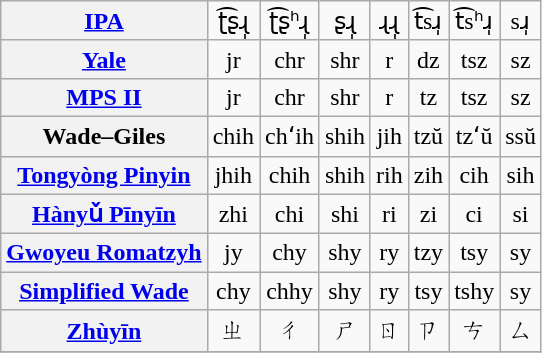<table class=wikitable style="text-align:center;">
<tr>
<th colspan=2><a href='#'>IPA</a></th>
<td>ʈ͡ʂɻ̩</td>
<td>ʈ͡ʂʰɻ̩</td>
<td>ʂɻ̩</td>
<td>ɻɻ̩</td>
<td>t͡sɹ̩</td>
<td>t͡sʰɹ̩</td>
<td>sɹ̩</td>
</tr>
<tr>
<th colspan=2><a href='#'>Yale</a></th>
<td>jr</td>
<td>chr</td>
<td>shr</td>
<td>r</td>
<td>dz</td>
<td>tsz</td>
<td>sz</td>
</tr>
<tr>
<th colspan=2><a href='#'>MPS II</a></th>
<td>jr</td>
<td>chr</td>
<td>shr</td>
<td>r</td>
<td>tz</td>
<td>tsz</td>
<td>sz</td>
</tr>
<tr>
<th colspan=2>Wade–Giles</th>
<td>chih</td>
<td>chʻih</td>
<td>shih</td>
<td>jih</td>
<td>tzŭ</td>
<td>tzʻŭ</td>
<td>ssŭ</td>
</tr>
<tr>
<th colspan=2><a href='#'>Tongyòng Pinyin</a></th>
<td>jhih</td>
<td>chih</td>
<td>shih</td>
<td>rih</td>
<td>zih</td>
<td>cih</td>
<td>sih</td>
</tr>
<tr>
<th colspan=2><a href='#'>Hànyǔ Pīnyīn</a></th>
<td>zhi</td>
<td>chi</td>
<td>shi</td>
<td>ri</td>
<td>zi</td>
<td>ci</td>
<td>si</td>
</tr>
<tr>
<th colspan=2><a href='#'>Gwoyeu Romatzyh</a></th>
<td>jy</td>
<td>chy</td>
<td>shy</td>
<td>ry</td>
<td>tzy</td>
<td>tsy</td>
<td>sy</td>
</tr>
<tr>
<th colspan=2><a href='#'>Simplified Wade</a></th>
<td>chy</td>
<td>chhy</td>
<td>shy</td>
<td>ry</td>
<td>tsy</td>
<td>tshy</td>
<td>sy</td>
</tr>
<tr>
<th colspan=2><a href='#'>Zhùyīn</a></th>
<td>ㄓ</td>
<td>ㄔ</td>
<td>ㄕ</td>
<td>ㄖ</td>
<td>ㄗ</td>
<td>ㄘ</td>
<td>ㄙ</td>
</tr>
<tr>
</tr>
</table>
